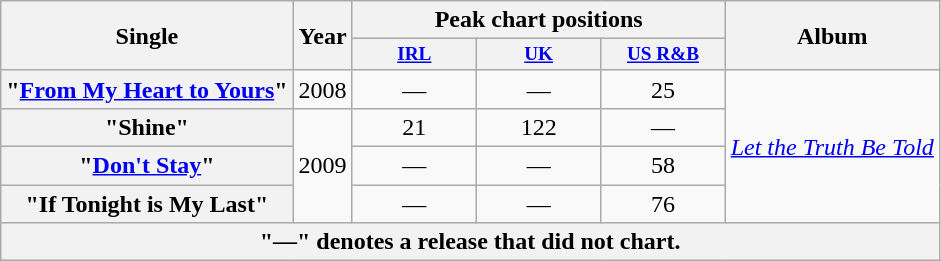<table class="wikitable plainrowheaders" style="text-align:left">
<tr>
<th scope="col" rowspan="2">Single</th>
<th scope="col" rowspan="2">Year</th>
<th scope="col" colspan="3">Peak chart positions</th>
<th scope="col" rowspan="2">Album</th>
</tr>
<tr>
<th scope="col" style="font-size:80%; width:6em"><a href='#'>IRL</a><br></th>
<th scope="col" style="font-size:80%; width:6em"><a href='#'>UK</a><br></th>
<th scope="col" style="font-size:80%; width:6em"><a href='#'>US R&B</a><br></th>
</tr>
<tr>
<th scope="row">"<a href='#'>From My Heart to Yours</a>"</th>
<td>2008</td>
<td style="text-align:center">—</td>
<td style="text-align:center">—</td>
<td style="text-align:center">25</td>
<td rowspan="4"><em><a href='#'>Let the Truth Be Told</a></em></td>
</tr>
<tr>
<th scope="row">"Shine"</th>
<td rowspan="3">2009</td>
<td style="text-align:center">21</td>
<td style="text-align:center">122</td>
<td style="text-align:center">—</td>
</tr>
<tr>
<th scope="row">"<a href='#'>Don't Stay</a>"</th>
<td style="text-align:center">—</td>
<td style="text-align:center">—</td>
<td style="text-align:center">58</td>
</tr>
<tr>
<th scope="row">"If Tonight is My Last"</th>
<td style="text-align:center">—</td>
<td style="text-align:center">—</td>
<td style="text-align:center">76</td>
</tr>
<tr>
<th scope="row" colspan="6" style="text-align:center">"—" denotes a release that did not chart.</th>
</tr>
</table>
